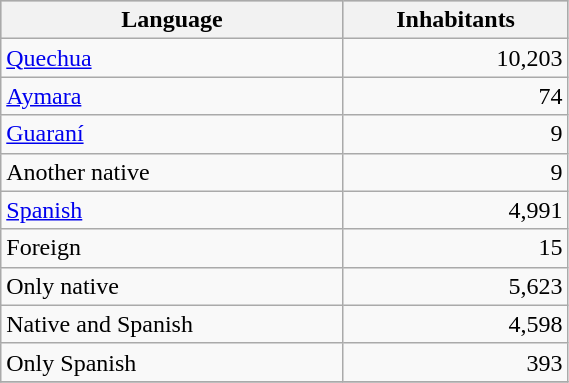<table class="wikitable" border="1" style="width:30%;" border="1">
<tr bgcolor=silver>
<th><strong>Language</strong></th>
<th><strong>Inhabitants</strong></th>
</tr>
<tr>
<td><a href='#'>Quechua</a></td>
<td align="right">10,203</td>
</tr>
<tr>
<td><a href='#'>Aymara</a></td>
<td align="right">74</td>
</tr>
<tr>
<td><a href='#'>Guaraní</a></td>
<td align="right">9</td>
</tr>
<tr>
<td>Another native</td>
<td align="right">9</td>
</tr>
<tr>
<td><a href='#'>Spanish</a></td>
<td align="right">4,991</td>
</tr>
<tr>
<td>Foreign</td>
<td align="right">15</td>
</tr>
<tr>
<td>Only native</td>
<td align="right">5,623</td>
</tr>
<tr>
<td>Native and Spanish</td>
<td align="right">4,598</td>
</tr>
<tr>
<td>Only Spanish</td>
<td align="right">393</td>
</tr>
<tr>
</tr>
</table>
